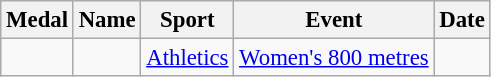<table class="wikitable sortable" style="font-size: 95%">
<tr>
<th>Medal</th>
<th>Name</th>
<th>Sport</th>
<th>Event</th>
<th>Date</th>
</tr>
<tr>
<td></td>
<td></td>
<td><a href='#'>Athletics</a></td>
<td><a href='#'>Women's 800 metres</a></td>
<td></td>
</tr>
</table>
